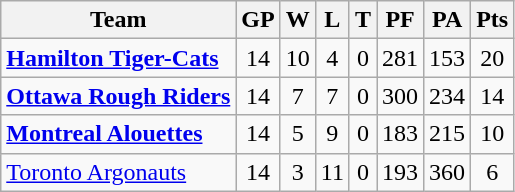<table class="wikitable">
<tr>
<th>Team</th>
<th>GP</th>
<th>W</th>
<th>L</th>
<th>T</th>
<th>PF</th>
<th>PA</th>
<th>Pts</th>
</tr>
<tr align="center">
<td align="left"><strong><a href='#'>Hamilton Tiger-Cats</a></strong></td>
<td>14</td>
<td>10</td>
<td>4</td>
<td>0</td>
<td>281</td>
<td>153</td>
<td>20</td>
</tr>
<tr align="center">
<td align="left"><strong><a href='#'>Ottawa Rough Riders</a></strong></td>
<td>14</td>
<td>7</td>
<td>7</td>
<td>0</td>
<td>300</td>
<td>234</td>
<td>14</td>
</tr>
<tr align="center">
<td align="left"><strong><a href='#'>Montreal Alouettes</a></strong></td>
<td>14</td>
<td>5</td>
<td>9</td>
<td>0</td>
<td>183</td>
<td>215</td>
<td>10</td>
</tr>
<tr align="center">
<td align="left"><a href='#'>Toronto Argonauts</a></td>
<td>14</td>
<td>3</td>
<td>11</td>
<td>0</td>
<td>193</td>
<td>360</td>
<td>6</td>
</tr>
</table>
